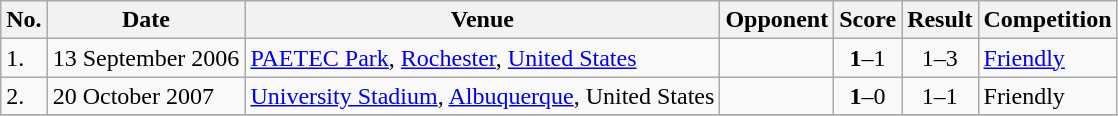<table class="wikitable">
<tr>
<th>No.</th>
<th>Date</th>
<th>Venue</th>
<th>Opponent</th>
<th>Score</th>
<th>Result</th>
<th>Competition</th>
</tr>
<tr>
<td>1.</td>
<td>13 September 2006</td>
<td><a href='#'>PAETEC Park</a>, <a href='#'>Rochester</a>, <a href='#'>United States</a></td>
<td></td>
<td align=center><strong>1</strong>–1</td>
<td align=center>1–3</td>
<td><a href='#'>Friendly</a></td>
</tr>
<tr>
<td>2.</td>
<td>20 October 2007</td>
<td><a href='#'>University Stadium</a>, <a href='#'>Albuquerque</a>, United States</td>
<td></td>
<td align=center><strong>1</strong>–0</td>
<td align=center>1–1</td>
<td>Friendly</td>
</tr>
<tr>
</tr>
</table>
